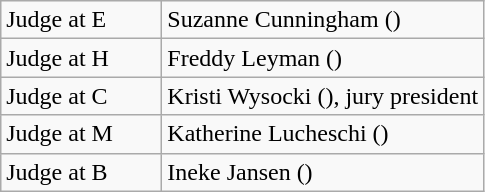<table class="wikitable">
<tr>
<td width=100>Judge at E</td>
<td>Suzanne Cunningham ()</td>
</tr>
<tr>
<td>Judge at H</td>
<td>Freddy Leyman ()</td>
</tr>
<tr>
<td>Judge at C</td>
<td>Kristi Wysocki (), jury president</td>
</tr>
<tr>
<td>Judge at M</td>
<td>Katherine Lucheschi ()</td>
</tr>
<tr>
<td>Judge at B</td>
<td>Ineke Jansen ()</td>
</tr>
</table>
